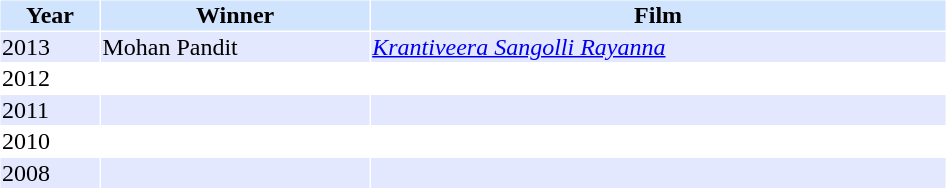<table cellspacing="1" cellpadding="1" border="0" width="50%">
<tr bgcolor="#d1e4fd">
<th>Year</th>
<th>Winner</th>
<th>Film</th>
</tr>
<tr bgcolor="#e4e8ff">
<td>2013</td>
<td>Mohan Pandit</td>
<td><em><a href='#'>Krantiveera Sangolli Rayanna</a></em></td>
</tr>
<tr>
<td>2012</td>
<td></td>
<td></td>
</tr>
<tr bgcolor="#e4e8ff">
<td>2011</td>
<td></td>
<td></td>
</tr>
<tr>
<td>2010</td>
<td></td>
<td></td>
</tr>
<tr bgcolor="#e4e8ff">
<td>2008</td>
<td></td>
<td></td>
</tr>
</table>
